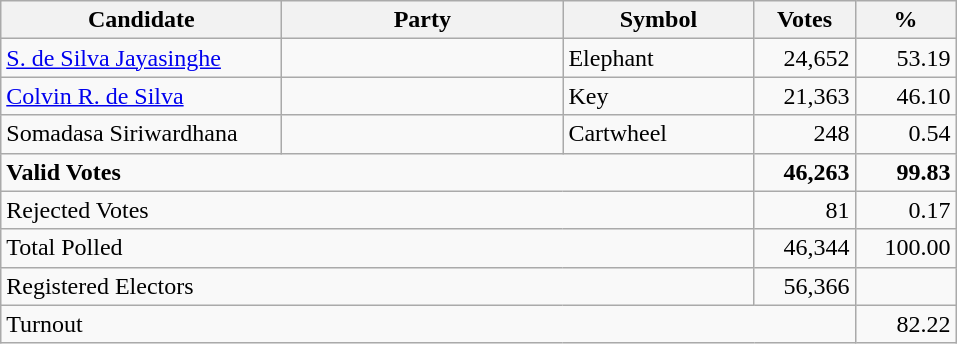<table class="wikitable" border="1" style="text-align:right;">
<tr>
<th align=left width="180">Candidate</th>
<th align=left width="180">Party</th>
<th align=left width="120">Symbol</th>
<th align=left width="60">Votes</th>
<th align=left width="60">%</th>
</tr>
<tr>
<td align=left><a href='#'>S. de Silva Jayasinghe</a></td>
<td></td>
<td align=left>Elephant</td>
<td align=right>24,652</td>
<td align=right>53.19</td>
</tr>
<tr>
<td align=left><a href='#'>Colvin R. de Silva</a></td>
<td></td>
<td align=left>Key</td>
<td align=right>21,363</td>
<td align=right>46.10</td>
</tr>
<tr 0.54>
<td align=left>Somadasa Siriwardhana</td>
<td></td>
<td align=left>Cartwheel</td>
<td align=right>248</td>
<td align=right>0.54</td>
</tr>
<tr>
<td align=left colspan=3><strong>Valid Votes</strong></td>
<td align=right><strong>46,263</strong></td>
<td align=right><strong>99.83</strong></td>
</tr>
<tr>
<td align=left colspan=3>Rejected Votes</td>
<td align=right>81</td>
<td align=right>0.17</td>
</tr>
<tr>
<td align=left colspan=3>Total Polled</td>
<td align=right>46,344</td>
<td align=right>100.00</td>
</tr>
<tr>
<td align=left colspan=3>Registered Electors</td>
<td align=right>56,366</td>
<td></td>
</tr>
<tr>
<td align=left colspan=4>Turnout</td>
<td align=right>82.22</td>
</tr>
</table>
